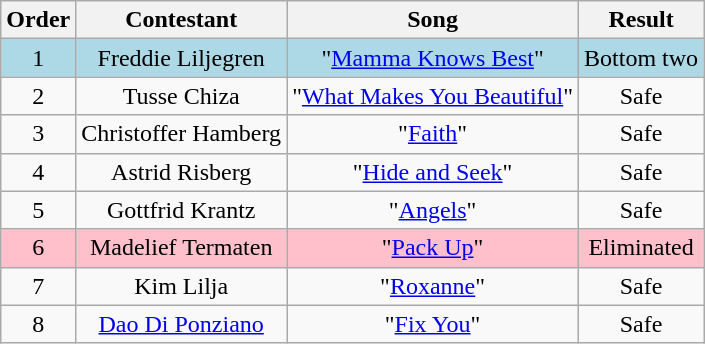<table class="wikitable plainrowheaders" style="text-align:center;">
<tr>
<th scope="col">Order</th>
<th scope="col">Contestant</th>
<th scope="col">Song</th>
<th scope="col">Result</th>
</tr>
<tr style="background:lightblue;">
<td>1</td>
<td scope="row">Freddie Liljegren</td>
<td>"<a href='#'>Mamma Knows Best</a>"</td>
<td>Bottom two</td>
</tr>
<tr>
<td>2</td>
<td scope="row">Tusse Chiza</td>
<td>"<a href='#'>What Makes You Beautiful</a>"</td>
<td>Safe</td>
</tr>
<tr>
<td>3</td>
<td scope="row">Christoffer Hamberg</td>
<td>"<a href='#'>Faith</a>"</td>
<td>Safe</td>
</tr>
<tr>
<td>4</td>
<td scope="row">Astrid Risberg</td>
<td>"<a href='#'>Hide and Seek</a>"</td>
<td>Safe</td>
</tr>
<tr>
<td>5</td>
<td scope="row">Gottfrid Krantz</td>
<td>"<a href='#'>Angels</a>"</td>
<td>Safe</td>
</tr>
<tr style="background:pink;">
<td>6</td>
<td scope="row">Madelief Termaten</td>
<td>"<a href='#'>Pack Up</a>"</td>
<td>Eliminated</td>
</tr>
<tr>
<td>7</td>
<td scope="row">Kim Lilja</td>
<td>"<a href='#'>Roxanne</a>"</td>
<td>Safe</td>
</tr>
<tr>
<td>8</td>
<td scope="row"><a href='#'>Dao Di Ponziano</a></td>
<td>"<a href='#'>Fix You</a>"</td>
<td>Safe</td>
</tr>
</table>
